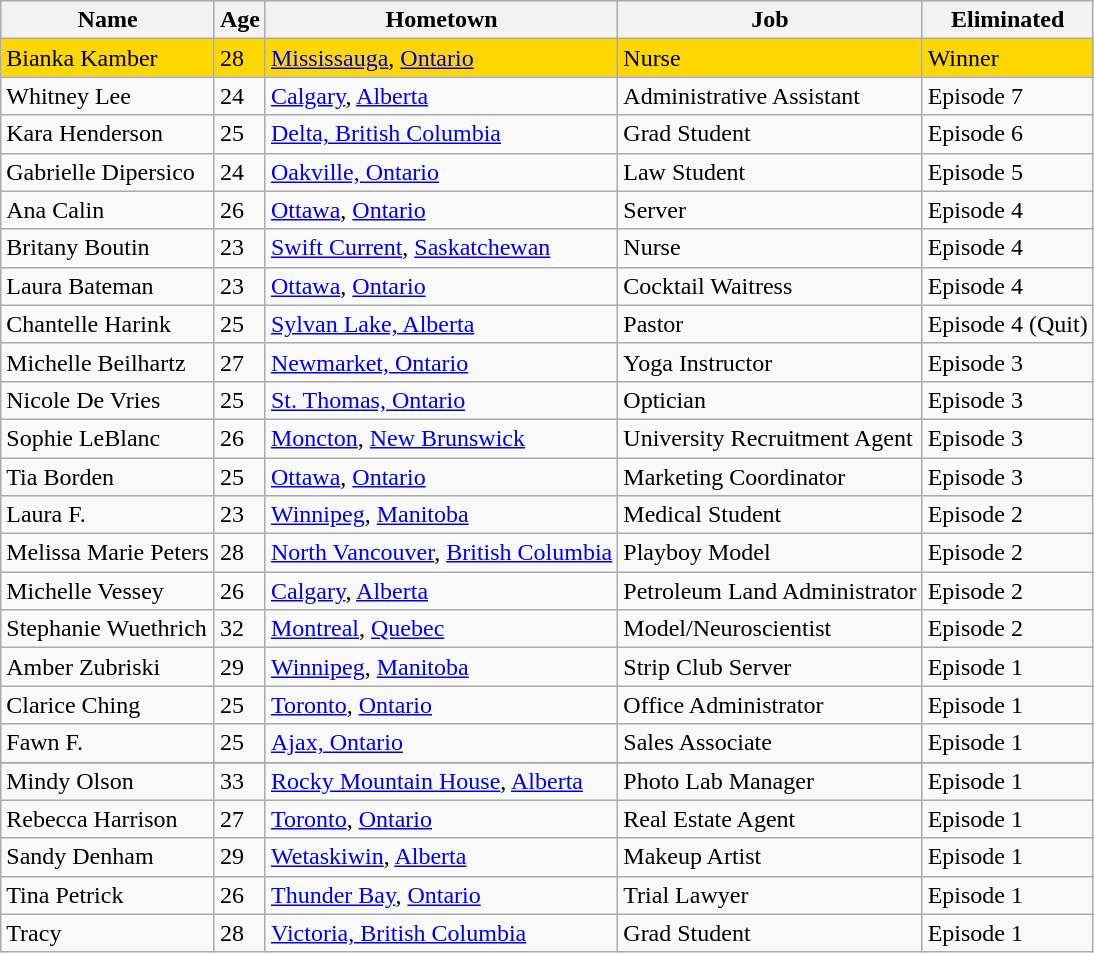<table class="wikitable sortable">
<tr>
<th>Name</th>
<th>Age</th>
<th>Hometown</th>
<th>Job</th>
<th>Eliminated</th>
</tr>
<tr bgcolor="gold">
<td>Bianka Kamber</td>
<td>28</td>
<td><a href='#'>Mississauga</a>, <a href='#'>Ontario</a></td>
<td>Nurse</td>
<td>Winner</td>
</tr>
<tr>
<td>Whitney Lee</td>
<td>24</td>
<td><a href='#'>Calgary</a>, <a href='#'>Alberta</a></td>
<td>Administrative Assistant</td>
<td>Episode 7</td>
</tr>
<tr>
<td>Kara Henderson</td>
<td>25</td>
<td><a href='#'>Delta, British Columbia</a></td>
<td>Grad Student</td>
<td>Episode 6</td>
</tr>
<tr>
<td>Gabrielle Dipersico</td>
<td>24</td>
<td><a href='#'>Oakville, Ontario</a></td>
<td>Law Student</td>
<td>Episode 5</td>
</tr>
<tr>
<td>Ana Calin</td>
<td>26</td>
<td><a href='#'>Ottawa</a>, <a href='#'>Ontario</a></td>
<td>Server</td>
<td>Episode 4</td>
</tr>
<tr>
<td>Britany Boutin</td>
<td>23</td>
<td><a href='#'>Swift Current</a>, <a href='#'>Saskatchewan</a></td>
<td>Nurse</td>
<td>Episode 4</td>
</tr>
<tr>
<td>Laura Bateman</td>
<td>23</td>
<td><a href='#'>Ottawa</a>, <a href='#'>Ontario</a></td>
<td>Cocktail Waitress</td>
<td>Episode 4</td>
</tr>
<tr>
<td>Chantelle Harink</td>
<td>25</td>
<td><a href='#'>Sylvan Lake, Alberta</a></td>
<td>Pastor</td>
<td>Episode 4 (Quit)</td>
</tr>
<tr>
<td>Michelle Beilhartz</td>
<td>27</td>
<td><a href='#'>Newmarket, Ontario</a></td>
<td>Yoga Instructor</td>
<td>Episode 3</td>
</tr>
<tr>
<td>Nicole De Vries</td>
<td>25</td>
<td><a href='#'>St. Thomas, Ontario</a></td>
<td>Optician</td>
<td>Episode 3</td>
</tr>
<tr>
<td>Sophie LeBlanc</td>
<td>26</td>
<td><a href='#'>Moncton</a>, <a href='#'>New Brunswick</a></td>
<td>University Recruitment Agent</td>
<td>Episode 3</td>
</tr>
<tr>
<td>Tia Borden</td>
<td>25</td>
<td><a href='#'>Ottawa</a>, <a href='#'>Ontario</a></td>
<td>Marketing Coordinator</td>
<td>Episode 3</td>
</tr>
<tr>
<td>Laura F.</td>
<td>23</td>
<td><a href='#'>Winnipeg</a>, <a href='#'>Manitoba</a></td>
<td>Medical Student</td>
<td>Episode 2</td>
</tr>
<tr>
<td>Melissa Marie Peters</td>
<td>28</td>
<td><a href='#'>North Vancouver</a>, <a href='#'>British Columbia</a></td>
<td>Playboy Model</td>
<td>Episode 2</td>
</tr>
<tr>
<td>Michelle Vessey</td>
<td>26</td>
<td><a href='#'>Calgary</a>, <a href='#'>Alberta</a></td>
<td>Petroleum Land Administrator</td>
<td>Episode 2</td>
</tr>
<tr>
<td>Stephanie Wuethrich</td>
<td>32</td>
<td><a href='#'>Montreal</a>, <a href='#'>Quebec</a></td>
<td>Model/Neuroscientist</td>
<td>Episode 2</td>
</tr>
<tr>
<td>Amber Zubriski</td>
<td>29</td>
<td><a href='#'>Winnipeg</a>, <a href='#'>Manitoba</a></td>
<td>Strip Club Server</td>
<td>Episode 1</td>
</tr>
<tr>
<td>Clarice Ching</td>
<td>25</td>
<td><a href='#'>Toronto</a>, <a href='#'>Ontario</a></td>
<td>Office Administrator</td>
<td>Episode 1</td>
</tr>
<tr>
<td>Fawn F.</td>
<td>25</td>
<td><a href='#'>Ajax, Ontario</a></td>
<td>Sales Associate</td>
<td>Episode 1</td>
</tr>
<tr>
</tr>
<tr>
<td>Mindy Olson</td>
<td>33</td>
<td><a href='#'>Rocky Mountain House</a>, <a href='#'>Alberta</a></td>
<td>Photo Lab Manager</td>
<td>Episode 1</td>
</tr>
<tr>
<td>Rebecca Harrison</td>
<td>27</td>
<td><a href='#'>Toronto</a>, <a href='#'>Ontario</a></td>
<td>Real Estate Agent</td>
<td>Episode 1</td>
</tr>
<tr>
<td>Sandy Denham</td>
<td>29</td>
<td><a href='#'>Wetaskiwin</a>, <a href='#'>Alberta</a></td>
<td>Makeup Artist</td>
<td>Episode 1</td>
</tr>
<tr>
<td>Tina Petrick</td>
<td>26</td>
<td><a href='#'>Thunder Bay</a>, <a href='#'>Ontario</a></td>
<td>Trial Lawyer</td>
<td>Episode 1</td>
</tr>
<tr>
<td>Tracy</td>
<td>28</td>
<td><a href='#'>Victoria, British Columbia</a></td>
<td>Grad Student</td>
<td>Episode 1</td>
</tr>
</table>
